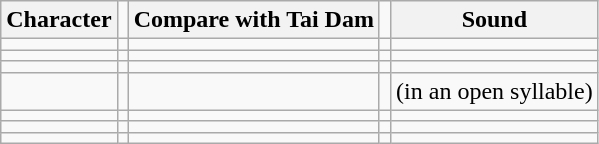<table class="wikitable" style="text-align: center">
<tr>
<th>Character</th>
<td></td>
<th>Compare with Tai Dam</th>
<td></td>
<th>Sound</th>
</tr>
<tr>
<td></td>
<td></td>
<td></td>
<td></td>
<td></td>
</tr>
<tr>
<td></td>
<td></td>
<td></td>
<td></td>
<td></td>
</tr>
<tr>
<td></td>
<td></td>
<td></td>
<td></td>
<td></td>
</tr>
<tr>
<td></td>
<td></td>
<td></td>
<td></td>
<td>(in an open syllable)</td>
</tr>
<tr>
<td></td>
<td></td>
<td></td>
<td></td>
<td></td>
</tr>
<tr>
<td></td>
<td></td>
<td></td>
<td></td>
<td></td>
</tr>
<tr>
<td></td>
<td></td>
<td></td>
<td></td>
<td></td>
</tr>
</table>
